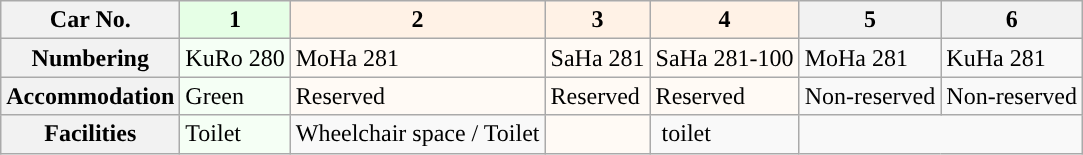<table class="wikitable">
<tr>
<th>Car No.</th>
<th style="background: #E6FFE6">1</th>
<th style="background: #FFF2E6">2</th>
<th style="background: #FFF2E6">3</th>
<th style="background: #FFF2E6">4</th>
<th>5</th>
<th>6</th>
</tr>
<tr>
<th>Numbering</th>
<td style="background: #F5FFF5">KuRo 280</td>
<td style="background: #FFFAF5">MoHa 281</td>
<td style="background: #FFFAF5">SaHa 281</td>
<td style="background: #FFFAF5">SaHa 281-100</td>
<td>MoHa 281</td>
<td>KuHa 281</td>
</tr>
<tr>
<th>Accommodation</th>
<td style="background: #F5FFF5">Green</td>
<td style="background: #FFFAF5">Reserved</td>
<td style="background: #FFFAF5">Reserved</td>
<td style="background: #FFFAF5">Reserved</td>
<td>Non-reserved</td>
<td>Non-reserved</td>
</tr>
<tr>
<th>Facilities</th>
<td style="background: #F5FFF5">Toilet</td>
<td style="background">Wheelchair space / Toilet</td>
<td style="background: #FFFAF5"></td>
<td> toilet</td>
</tr>
</table>
